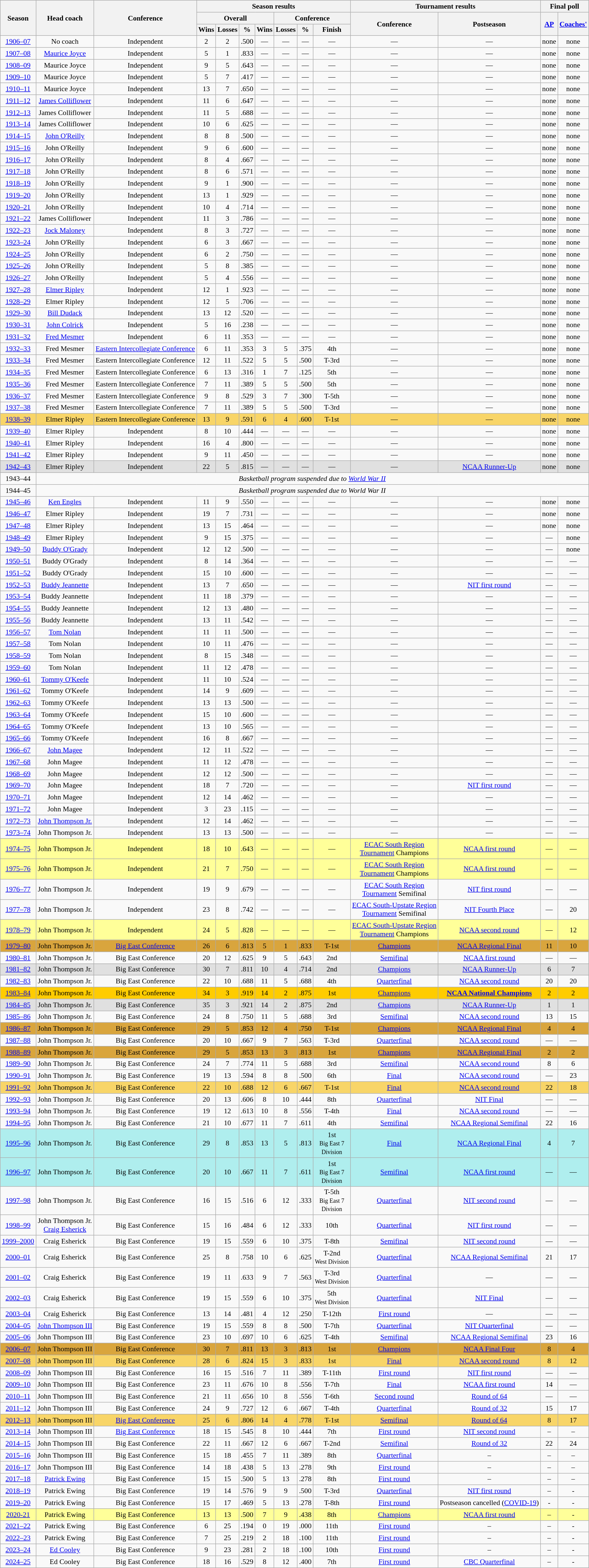<table class="wikitable" style="font-size: 90%; text-align:center;">
<tr>
<th rowspan=3>Season</th>
<th rowspan=3>Head coach</th>
<th rowspan=3>Conference</th>
<th colspan=7>Season results</th>
<th colspan=2>Tournament results</th>
<th colspan=2>Final poll</th>
</tr>
<tr>
<th colspan=4>Overall</th>
<th colspan=3>Conference</th>
<th rowspan=2>Conference</th>
<th rowspan=2>Postseason</th>
<th rowspan=2><a href='#'>AP</a></th>
<th rowspan=2><a href='#'>Coaches'</a></th>
</tr>
<tr>
<th>Wins</th>
<th>Losses</th>
<th>%</th>
<th>Wins</th>
<th>Losses</th>
<th>%</th>
<th>Finish</th>
</tr>
<tr>
<td><a href='#'>1906–07</a></td>
<td>No coach</td>
<td>Independent</td>
<td>2</td>
<td>2</td>
<td>.500</td>
<td>—</td>
<td>—</td>
<td>—</td>
<td>—</td>
<td>—</td>
<td>—</td>
<td>none</td>
<td>none</td>
</tr>
<tr>
<td><a href='#'>1907–08</a></td>
<td><a href='#'>Maurice Joyce</a></td>
<td>Independent</td>
<td>5</td>
<td>1</td>
<td>.833</td>
<td>—</td>
<td>—</td>
<td>—</td>
<td>—</td>
<td>—</td>
<td>—</td>
<td>none</td>
<td>none</td>
</tr>
<tr>
<td><a href='#'>1908–09</a></td>
<td>Maurice Joyce</td>
<td>Independent</td>
<td>9</td>
<td>5</td>
<td>.643</td>
<td>—</td>
<td>—</td>
<td>—</td>
<td>—</td>
<td>—</td>
<td>—</td>
<td>none</td>
<td>none</td>
</tr>
<tr>
<td><a href='#'>1909–10</a></td>
<td>Maurice Joyce</td>
<td>Independent</td>
<td>5</td>
<td>7</td>
<td>.417</td>
<td>—</td>
<td>—</td>
<td>—</td>
<td>—</td>
<td>—</td>
<td>—</td>
<td>none</td>
<td>none</td>
</tr>
<tr>
<td><a href='#'>1910–11</a></td>
<td>Maurice Joyce</td>
<td>Independent</td>
<td>13</td>
<td>7</td>
<td>.650</td>
<td>—</td>
<td>—</td>
<td>—</td>
<td>—</td>
<td>—</td>
<td>—</td>
<td>none</td>
<td>none</td>
</tr>
<tr>
<td><a href='#'>1911–12</a></td>
<td><a href='#'>James Colliflower</a></td>
<td>Independent</td>
<td>11</td>
<td>6</td>
<td>.647</td>
<td>—</td>
<td>—</td>
<td>—</td>
<td>—</td>
<td>—</td>
<td>—</td>
<td>none</td>
<td>none</td>
</tr>
<tr>
<td><a href='#'>1912–13</a></td>
<td>James Colliflower</td>
<td>Independent</td>
<td>11</td>
<td>5</td>
<td>.688</td>
<td>—</td>
<td>—</td>
<td>—</td>
<td>—</td>
<td>—</td>
<td>—</td>
<td>none</td>
<td>none</td>
</tr>
<tr>
<td><a href='#'>1913–14</a></td>
<td>James Colliflower</td>
<td>Independent</td>
<td>10</td>
<td>6</td>
<td>.625</td>
<td>—</td>
<td>—</td>
<td>—</td>
<td>—</td>
<td>—</td>
<td>—</td>
<td>none</td>
<td>none</td>
</tr>
<tr>
<td><a href='#'>1914–15</a></td>
<td><a href='#'>John O'Reilly</a></td>
<td>Independent</td>
<td>8</td>
<td>8</td>
<td>.500</td>
<td>—</td>
<td>—</td>
<td>—</td>
<td>—</td>
<td>—</td>
<td>—</td>
<td>none</td>
<td>none</td>
</tr>
<tr>
<td><a href='#'>1915–16</a></td>
<td>John O'Reilly</td>
<td>Independent</td>
<td>9</td>
<td>6</td>
<td>.600</td>
<td>—</td>
<td>—</td>
<td>—</td>
<td>—</td>
<td>—</td>
<td>—</td>
<td>none</td>
<td>none</td>
</tr>
<tr>
<td><a href='#'>1916–17</a></td>
<td>John O'Reilly</td>
<td>Independent</td>
<td>8</td>
<td>4</td>
<td>.667</td>
<td>—</td>
<td>—</td>
<td>—</td>
<td>—</td>
<td>—</td>
<td>—</td>
<td>none</td>
<td>none</td>
</tr>
<tr>
<td><a href='#'>1917–18</a></td>
<td>John O'Reilly</td>
<td>Independent</td>
<td>8</td>
<td>6</td>
<td>.571</td>
<td>—</td>
<td>—</td>
<td>—</td>
<td>—</td>
<td>—</td>
<td>—</td>
<td>none</td>
<td>none</td>
</tr>
<tr>
<td><a href='#'>1918–19</a></td>
<td>John O'Reilly</td>
<td>Independent</td>
<td>9</td>
<td>1</td>
<td>.900</td>
<td>—</td>
<td>—</td>
<td>—</td>
<td>—</td>
<td>—</td>
<td>—</td>
<td>none</td>
<td>none</td>
</tr>
<tr>
<td><a href='#'>1919–20</a></td>
<td>John O'Reilly</td>
<td>Independent</td>
<td>13</td>
<td>1</td>
<td>.929</td>
<td>—</td>
<td>—</td>
<td>—</td>
<td>—</td>
<td>—</td>
<td>—</td>
<td>none</td>
<td>none</td>
</tr>
<tr>
<td><a href='#'>1920–21</a></td>
<td>John O'Reilly</td>
<td>Independent</td>
<td>10</td>
<td>4</td>
<td>.714</td>
<td>—</td>
<td>—</td>
<td>—</td>
<td>—</td>
<td>—</td>
<td>—</td>
<td>none</td>
<td>none</td>
</tr>
<tr>
<td><a href='#'>1921–22</a></td>
<td>James Colliflower</td>
<td>Independent</td>
<td>11</td>
<td>3</td>
<td>.786</td>
<td>—</td>
<td>—</td>
<td>—</td>
<td>—</td>
<td>—</td>
<td>—</td>
<td>none</td>
<td>none</td>
</tr>
<tr>
<td><a href='#'>1922–23</a></td>
<td><a href='#'>Jock Maloney</a></td>
<td>Independent</td>
<td>8</td>
<td>3</td>
<td>.727</td>
<td>—</td>
<td>—</td>
<td>—</td>
<td>—</td>
<td>—</td>
<td>—</td>
<td>none</td>
<td>none</td>
</tr>
<tr>
<td><a href='#'>1923–24</a></td>
<td>John O'Reilly</td>
<td>Independent</td>
<td>6</td>
<td>3</td>
<td>.667</td>
<td>—</td>
<td>—</td>
<td>—</td>
<td>—</td>
<td>—</td>
<td>—</td>
<td>none</td>
<td>none</td>
</tr>
<tr>
<td><a href='#'>1924–25</a></td>
<td>John O'Reilly</td>
<td>Independent</td>
<td>6</td>
<td>2</td>
<td>.750</td>
<td>—</td>
<td>—</td>
<td>—</td>
<td>—</td>
<td>—</td>
<td>—</td>
<td>none</td>
<td>none</td>
</tr>
<tr>
<td><a href='#'>1925–26</a></td>
<td>John O'Reilly</td>
<td>Independent</td>
<td>5</td>
<td>8</td>
<td>.385</td>
<td>—</td>
<td>—</td>
<td>—</td>
<td>—</td>
<td>—</td>
<td>—</td>
<td>none</td>
<td>none</td>
</tr>
<tr>
<td><a href='#'>1926–27</a></td>
<td>John O'Reilly</td>
<td>Independent</td>
<td>5</td>
<td>4</td>
<td>.556</td>
<td>—</td>
<td>—</td>
<td>—</td>
<td>—</td>
<td>—</td>
<td>—</td>
<td>none</td>
<td>none</td>
</tr>
<tr>
<td><a href='#'>1927–28</a></td>
<td><a href='#'>Elmer Ripley</a></td>
<td>Independent</td>
<td>12</td>
<td>1</td>
<td>.923</td>
<td>—</td>
<td>—</td>
<td>—</td>
<td>—</td>
<td>—</td>
<td>—</td>
<td>none</td>
<td>none</td>
</tr>
<tr>
<td><a href='#'>1928–29</a></td>
<td>Elmer Ripley</td>
<td>Independent</td>
<td>12</td>
<td>5</td>
<td>.706</td>
<td>—</td>
<td>—</td>
<td>—</td>
<td>—</td>
<td>—</td>
<td>—</td>
<td>none</td>
<td>none</td>
</tr>
<tr>
<td><a href='#'>1929–30</a></td>
<td><a href='#'>Bill Dudack</a></td>
<td>Independent</td>
<td>13</td>
<td>12</td>
<td>.520</td>
<td>—</td>
<td>—</td>
<td>—</td>
<td>—</td>
<td>—</td>
<td>—</td>
<td>none</td>
<td>none</td>
</tr>
<tr>
<td><a href='#'>1930–31</a></td>
<td><a href='#'>John Colrick</a></td>
<td>Independent</td>
<td>5</td>
<td>16</td>
<td>.238</td>
<td>—</td>
<td>—</td>
<td>—</td>
<td>—</td>
<td>—</td>
<td>—</td>
<td>none</td>
<td>none</td>
</tr>
<tr>
<td><a href='#'>1931–32</a></td>
<td><a href='#'>Fred Mesmer</a></td>
<td>Independent</td>
<td>6</td>
<td>11</td>
<td>.353</td>
<td>—</td>
<td>—</td>
<td>—</td>
<td>—</td>
<td>—</td>
<td>—</td>
<td>none</td>
<td>none</td>
</tr>
<tr>
<td><a href='#'>1932–33</a></td>
<td>Fred Mesmer</td>
<td><a href='#'>Eastern Intercollegiate Conference</a></td>
<td>6</td>
<td>11</td>
<td>.353</td>
<td>3</td>
<td>5</td>
<td>.375</td>
<td>4th</td>
<td>— </td>
<td>—</td>
<td>none</td>
<td>none</td>
</tr>
<tr>
<td><a href='#'>1933–34</a></td>
<td>Fred Mesmer</td>
<td>Eastern Intercollegiate Conference</td>
<td>12</td>
<td>11</td>
<td>.522</td>
<td>5</td>
<td>5</td>
<td>.500</td>
<td>T-3rd</td>
<td>— </td>
<td>—</td>
<td>none</td>
<td>none</td>
</tr>
<tr>
<td><a href='#'>1934–35</a></td>
<td>Fred Mesmer</td>
<td>Eastern Intercollegiate Conference</td>
<td>6</td>
<td>13</td>
<td>.316</td>
<td>1</td>
<td>7</td>
<td>.125</td>
<td>5th</td>
<td>— </td>
<td>—</td>
<td>none</td>
<td>none</td>
</tr>
<tr>
<td><a href='#'>1935–36</a></td>
<td>Fred Mesmer</td>
<td>Eastern Intercollegiate Conference</td>
<td>7</td>
<td>11</td>
<td>.389</td>
<td>5</td>
<td>5</td>
<td>.500</td>
<td>5th</td>
<td>— </td>
<td>—</td>
<td>none</td>
<td>none</td>
</tr>
<tr>
<td><a href='#'>1936–37</a></td>
<td>Fred Mesmer</td>
<td>Eastern Intercollegiate Conference</td>
<td>9</td>
<td>8</td>
<td>.529</td>
<td>3</td>
<td>7</td>
<td>.300</td>
<td>T-5th</td>
<td>— </td>
<td>—</td>
<td>none</td>
<td>none</td>
</tr>
<tr>
<td><a href='#'>1937–38</a></td>
<td>Fred Mesmer</td>
<td>Eastern Intercollegiate Conference</td>
<td>7</td>
<td>11</td>
<td>.389</td>
<td>5</td>
<td>5</td>
<td>.500</td>
<td>T-3rd</td>
<td>— </td>
<td>—</td>
<td>none</td>
<td>none</td>
</tr>
<tr>
<td bgcolor="#F8D568"><a href='#'>1938–39</a></td>
<td bgcolor="#F8D568">Elmer Ripley</td>
<td bgcolor="#F8D568">Eastern Intercollegiate Conference</td>
<td bgcolor="#F8D568">13</td>
<td bgcolor="#F8D568">9</td>
<td bgcolor="#F8D568">.591</td>
<td bgcolor="#F8D568">6</td>
<td bgcolor="#F8D568">4</td>
<td bgcolor="#F8D568">.600</td>
<td bgcolor="#F8D568">T-1st</td>
<td bgcolor="#F8D568">— </td>
<td bgcolor="#F8D568">—</td>
<td bgcolor="#F8D568">none</td>
<td bgcolor="#F8D568">none</td>
</tr>
<tr>
<td><a href='#'>1939–40</a></td>
<td>Elmer Ripley</td>
<td>Independent</td>
<td>8</td>
<td>10</td>
<td>.444</td>
<td>—</td>
<td>—</td>
<td>—</td>
<td>—</td>
<td>—</td>
<td>—</td>
<td>none</td>
<td>none</td>
</tr>
<tr>
<td><a href='#'>1940–41</a></td>
<td>Elmer Ripley</td>
<td>Independent</td>
<td>16</td>
<td>4</td>
<td>.800</td>
<td>—</td>
<td>—</td>
<td>—</td>
<td>—</td>
<td>—</td>
<td>—</td>
<td>none</td>
<td>none</td>
</tr>
<tr>
<td><a href='#'>1941–42</a></td>
<td>Elmer Ripley</td>
<td>Independent</td>
<td>9</td>
<td>11</td>
<td>.450</td>
<td>—</td>
<td>—</td>
<td>—</td>
<td>—</td>
<td>—</td>
<td>—</td>
<td>none</td>
<td>none</td>
</tr>
<tr>
<td bgcolor="#E0E0E0"><a href='#'>1942–43</a></td>
<td bgcolor="#E0E0E0">Elmer Ripley</td>
<td bgcolor="#E0E0E0">Independent</td>
<td bgcolor="#E0E0E0">22</td>
<td bgcolor="#E0E0E0">5</td>
<td bgcolor="#E0E0E0">.815</td>
<td bgcolor="#E0E0E0">—</td>
<td bgcolor="#E0E0E0">—</td>
<td bgcolor="#E0E0E0">—</td>
<td bgcolor="#E0E0E0">—</td>
<td bgcolor="#E0E0E0">—</td>
<td bgcolor="#E0E0E0"><a href='#'>NCAA Runner-Up</a></td>
<td bgcolor="#E0E0E0">none</td>
<td bgcolor="#E0E0E0">none</td>
</tr>
<tr>
<td>1943–44</td>
<td colspan=14 style="text-align:center;"><em>Basketball program suspended due to <a href='#'>World War II</a></em> </td>
</tr>
<tr>
<td>1944–45</td>
<td colspan=14 style="text-align:center;"><em>Basketball program suspended due to World War II</em> </td>
</tr>
<tr>
<td><a href='#'>1945–46</a></td>
<td><a href='#'>Ken Engles</a></td>
<td>Independent</td>
<td>11</td>
<td>9</td>
<td>.550</td>
<td>—</td>
<td>—</td>
<td>—</td>
<td>—</td>
<td>—</td>
<td>—</td>
<td>none</td>
<td>none</td>
</tr>
<tr>
<td><a href='#'>1946–47</a></td>
<td>Elmer Ripley</td>
<td>Independent</td>
<td>19</td>
<td>7</td>
<td>.731</td>
<td>—</td>
<td>—</td>
<td>—</td>
<td>—</td>
<td>—</td>
<td>—</td>
<td>none</td>
<td>none</td>
</tr>
<tr>
<td><a href='#'>1947–48</a></td>
<td>Elmer Ripley</td>
<td>Independent</td>
<td>13</td>
<td>15</td>
<td>.464</td>
<td>—</td>
<td>—</td>
<td>—</td>
<td>—</td>
<td>—</td>
<td>—</td>
<td>none</td>
<td>none</td>
</tr>
<tr>
<td><a href='#'>1948–49</a></td>
<td>Elmer Ripley</td>
<td>Independent</td>
<td>9</td>
<td>15</td>
<td>.375</td>
<td>—</td>
<td>—</td>
<td>—</td>
<td>—</td>
<td>—</td>
<td>—</td>
<td>— </td>
<td>none</td>
</tr>
<tr>
<td><a href='#'>1949–50</a></td>
<td><a href='#'>Buddy O'Grady</a></td>
<td>Independent</td>
<td>12</td>
<td>12</td>
<td>.500</td>
<td>—</td>
<td>—</td>
<td>—</td>
<td>—</td>
<td>—</td>
<td>—</td>
<td>—</td>
<td>none</td>
</tr>
<tr>
<td><a href='#'>1950–51</a></td>
<td>Buddy O'Grady</td>
<td>Independent</td>
<td>8</td>
<td>14</td>
<td>.364</td>
<td>—</td>
<td>—</td>
<td>—</td>
<td>—</td>
<td>—</td>
<td>—</td>
<td>—</td>
<td>— </td>
</tr>
<tr>
<td><a href='#'>1951–52</a></td>
<td>Buddy O'Grady</td>
<td>Independent</td>
<td>15</td>
<td>10</td>
<td>.600</td>
<td>—</td>
<td>—</td>
<td>—</td>
<td>—</td>
<td>—</td>
<td>—</td>
<td>—</td>
<td>—</td>
</tr>
<tr>
<td><a href='#'>1952–53</a></td>
<td><a href='#'>Buddy Jeannette</a></td>
<td>Independent</td>
<td>13</td>
<td>7</td>
<td>.650</td>
<td>—</td>
<td>—</td>
<td>—</td>
<td>—</td>
<td>—</td>
<td><a href='#'>NIT first round</a></td>
<td>—</td>
<td>—</td>
</tr>
<tr>
<td><a href='#'>1953–54</a></td>
<td>Buddy Jeannette</td>
<td>Independent</td>
<td>11</td>
<td>18</td>
<td>.379</td>
<td>—</td>
<td>—</td>
<td>—</td>
<td>—</td>
<td>—</td>
<td>—</td>
<td>—</td>
<td>—</td>
</tr>
<tr>
<td><a href='#'>1954–55</a></td>
<td>Buddy Jeannette</td>
<td>Independent</td>
<td>12</td>
<td>13</td>
<td>.480</td>
<td>—</td>
<td>—</td>
<td>—</td>
<td>—</td>
<td>—</td>
<td>—</td>
<td>—</td>
<td>—</td>
</tr>
<tr>
<td><a href='#'>1955–56</a></td>
<td>Buddy Jeannette</td>
<td>Independent</td>
<td>13</td>
<td>11</td>
<td>.542</td>
<td>—</td>
<td>—</td>
<td>—</td>
<td>—</td>
<td>—</td>
<td>—</td>
<td>—</td>
<td>—</td>
</tr>
<tr>
<td><a href='#'>1956–57</a></td>
<td><a href='#'>Tom Nolan</a></td>
<td>Independent</td>
<td>11</td>
<td>11</td>
<td>.500</td>
<td>—</td>
<td>—</td>
<td>—</td>
<td>—</td>
<td>—</td>
<td>—</td>
<td>—</td>
<td>—</td>
</tr>
<tr>
<td><a href='#'>1957–58</a></td>
<td>Tom Nolan</td>
<td>Independent</td>
<td>10</td>
<td>11</td>
<td>.476</td>
<td>—</td>
<td>—</td>
<td>—</td>
<td>—</td>
<td>—</td>
<td>—</td>
<td>—</td>
<td>—</td>
</tr>
<tr>
<td><a href='#'>1958–59</a></td>
<td>Tom Nolan</td>
<td>Independent</td>
<td>8</td>
<td>15</td>
<td>.348</td>
<td>—</td>
<td>—</td>
<td>—</td>
<td>—</td>
<td>—</td>
<td>—</td>
<td>—</td>
<td>—</td>
</tr>
<tr>
<td><a href='#'>1959–60</a></td>
<td>Tom Nolan</td>
<td>Independent</td>
<td>11</td>
<td>12</td>
<td>.478</td>
<td>—</td>
<td>—</td>
<td>—</td>
<td>—</td>
<td>—</td>
<td>—</td>
<td>—</td>
<td>—</td>
</tr>
<tr>
<td><a href='#'>1960–61</a></td>
<td><a href='#'>Tommy O'Keefe</a></td>
<td>Independent</td>
<td>11</td>
<td>10</td>
<td>.524</td>
<td>—</td>
<td>—</td>
<td>—</td>
<td>—</td>
<td>—</td>
<td>—</td>
<td>—</td>
<td>—</td>
</tr>
<tr>
<td><a href='#'>1961–62</a></td>
<td>Tommy O'Keefe</td>
<td>Independent</td>
<td>14</td>
<td>9</td>
<td>.609</td>
<td>—</td>
<td>—</td>
<td>—</td>
<td>—</td>
<td>—</td>
<td>—</td>
<td>—</td>
<td>—</td>
</tr>
<tr>
<td><a href='#'>1962–63</a></td>
<td>Tommy O'Keefe</td>
<td>Independent</td>
<td>13</td>
<td>13</td>
<td>.500</td>
<td>—</td>
<td>—</td>
<td>—</td>
<td>—</td>
<td>—</td>
<td>—</td>
<td>—</td>
<td>—</td>
</tr>
<tr>
<td><a href='#'>1963–64</a></td>
<td>Tommy O'Keefe</td>
<td>Independent</td>
<td>15</td>
<td>10</td>
<td>.600</td>
<td>—</td>
<td>—</td>
<td>—</td>
<td>—</td>
<td>—</td>
<td>—</td>
<td>—</td>
<td>—</td>
</tr>
<tr>
<td><a href='#'>1964–65</a></td>
<td>Tommy O'Keefe</td>
<td>Independent</td>
<td>13</td>
<td>10</td>
<td>.565</td>
<td>—</td>
<td>—</td>
<td>—</td>
<td>—</td>
<td>—</td>
<td>—</td>
<td>—</td>
<td>—</td>
</tr>
<tr>
<td><a href='#'>1965–66</a></td>
<td>Tommy O'Keefe</td>
<td>Independent</td>
<td>16</td>
<td>8</td>
<td>.667</td>
<td>—</td>
<td>—</td>
<td>—</td>
<td>—</td>
<td>—</td>
<td>—</td>
<td>—</td>
<td>—</td>
</tr>
<tr>
<td><a href='#'>1966–67</a></td>
<td><a href='#'>John Magee</a></td>
<td>Independent</td>
<td>12</td>
<td>11</td>
<td>.522</td>
<td>—</td>
<td>—</td>
<td>—</td>
<td>—</td>
<td>—</td>
<td>—</td>
<td>—</td>
<td>—</td>
</tr>
<tr>
<td><a href='#'>1967–68</a></td>
<td>John Magee</td>
<td>Independent</td>
<td>11</td>
<td>12</td>
<td>.478</td>
<td>—</td>
<td>—</td>
<td>—</td>
<td>—</td>
<td>—</td>
<td>—</td>
<td>—</td>
<td>—</td>
</tr>
<tr>
<td><a href='#'>1968–69</a></td>
<td>John Magee</td>
<td>Independent</td>
<td>12</td>
<td>12</td>
<td>.500</td>
<td>—</td>
<td>—</td>
<td>—</td>
<td>—</td>
<td>—</td>
<td>—</td>
<td>—</td>
<td>—</td>
</tr>
<tr>
<td><a href='#'>1969–70</a></td>
<td>John Magee</td>
<td>Independent</td>
<td>18</td>
<td>7</td>
<td>.720</td>
<td>—</td>
<td>—</td>
<td>—</td>
<td>—</td>
<td>—</td>
<td><a href='#'>NIT first round</a></td>
<td>—</td>
<td>—</td>
</tr>
<tr>
<td><a href='#'>1970–71</a></td>
<td>John Magee</td>
<td>Independent</td>
<td>12</td>
<td>14</td>
<td>.462</td>
<td>—</td>
<td>—</td>
<td>—</td>
<td>—</td>
<td>—</td>
<td>—</td>
<td>—</td>
<td>—</td>
</tr>
<tr>
<td><a href='#'>1971–72</a></td>
<td>John Magee</td>
<td>Independent</td>
<td>3</td>
<td>23</td>
<td>.115</td>
<td>—</td>
<td>—</td>
<td>—</td>
<td>—</td>
<td>—</td>
<td>—</td>
<td>—</td>
<td>—</td>
</tr>
<tr>
<td><a href='#'>1972–73</a></td>
<td><a href='#'>John Thompson Jr.</a></td>
<td>Independent</td>
<td>12</td>
<td>14</td>
<td>.462</td>
<td>—</td>
<td>—</td>
<td>—</td>
<td>—</td>
<td>—</td>
<td>—</td>
<td>—</td>
<td>—</td>
</tr>
<tr>
<td><a href='#'>1973–74</a></td>
<td>John Thompson Jr.</td>
<td>Independent</td>
<td>13</td>
<td>13</td>
<td>.500</td>
<td>—</td>
<td>—</td>
<td>—</td>
<td>—</td>
<td>—</td>
<td>—</td>
<td>—</td>
<td>—</td>
</tr>
<tr>
<td bgcolor="#FFFF99"><a href='#'>1974–75</a></td>
<td bgcolor="#FFFF99">John Thompson Jr.</td>
<td bgcolor="#FFFF99">Independent</td>
<td bgcolor="#FFFF99">18</td>
<td bgcolor="#FFFF99">10</td>
<td bgcolor="#FFFF99">.643</td>
<td bgcolor="#FFFF99">—</td>
<td bgcolor="#FFFF99">—</td>
<td bgcolor="#FFFF99">—</td>
<td bgcolor="#FFFF99">—</td>
<td bgcolor="#FFFF99"><a href='#'>ECAC South Region<br>Tournament</a> Champions</td>
<td bgcolor="#FFFF99"><a href='#'>NCAA first round</a></td>
<td bgcolor="#FFFF99">—</td>
<td bgcolor="#FFFF99">—</td>
</tr>
<tr>
<td bgcolor="#FFFF99"><a href='#'>1975–76</a></td>
<td bgcolor="#FFFF99">John Thompson Jr.</td>
<td bgcolor="#FFFF99">Independent</td>
<td bgcolor="#FFFF99">21</td>
<td bgcolor="#FFFF99">7</td>
<td bgcolor="#FFFF99">.750</td>
<td bgcolor="#FFFF99">—</td>
<td bgcolor="#FFFF99">—</td>
<td bgcolor="#FFFF99">—</td>
<td bgcolor="#FFFF99">—</td>
<td bgcolor="#FFFF99"><a href='#'>ECAC South Region<br>Tournament</a> Champions</td>
<td bgcolor="#FFFF99"><a href='#'>NCAA first round</a></td>
<td bgcolor="#FFFF99">—</td>
<td bgcolor="#FFFF99">—</td>
</tr>
<tr>
<td><a href='#'>1976–77</a></td>
<td>John Thompson Jr.</td>
<td>Independent</td>
<td>19</td>
<td>9</td>
<td>.679</td>
<td>—</td>
<td>—</td>
<td>—</td>
<td>—</td>
<td><a href='#'>ECAC South Region<br>Tournament</a> Semifinal</td>
<td><a href='#'>NIT first round</a></td>
<td>—</td>
<td>—</td>
</tr>
<tr>
<td><a href='#'>1977–78</a></td>
<td>John Thompson Jr.</td>
<td>Independent</td>
<td>23</td>
<td>8</td>
<td>.742</td>
<td>—</td>
<td>—</td>
<td>—</td>
<td>—</td>
<td><a href='#'>ECAC South-Upstate Region<br>Tournament</a> Semifinal</td>
<td><a href='#'>NIT Fourth Place</a></td>
<td>—</td>
<td>20</td>
</tr>
<tr>
<td bgcolor="#FFFF99"><a href='#'>1978–79</a></td>
<td bgcolor="#FFFF99">John Thompson Jr.</td>
<td bgcolor="#FFFF99">Independent</td>
<td bgcolor="#FFFF99">24</td>
<td bgcolor="#FFFF99">5</td>
<td bgcolor="#FFFF99">.828</td>
<td bgcolor="#FFFF99">—</td>
<td bgcolor="#FFFF99">—</td>
<td bgcolor="#FFFF99">—</td>
<td bgcolor="#FFFF99">—</td>
<td bgcolor="#FFFF99"><a href='#'>ECAC South-Upstate Region<br>Tournament</a> Champions</td>
<td bgcolor="#FFFF99"><a href='#'>NCAA second round</a></td>
<td bgcolor="#FFFF99">—</td>
<td bgcolor="#FFFF99">12</td>
</tr>
<tr>
<td bgcolor="#d9a53d"><a href='#'>1979–80</a></td>
<td bgcolor="#d9a53d">John Thompson Jr.</td>
<td bgcolor="#d9a53d"><a href='#'>Big East Conference</a></td>
<td bgcolor="#d9a53d">26</td>
<td bgcolor="#d9a53d">6</td>
<td bgcolor="#d9a53d">.813</td>
<td bgcolor="#d9a53d">5</td>
<td bgcolor="#d9a53d">1</td>
<td bgcolor="#d9a53d">.833</td>
<td bgcolor="#d9a53d">T-1st</td>
<td bgcolor="#d9a53d"><a href='#'>Champions</a></td>
<td bgcolor="#d9a53d"><a href='#'>NCAA Regional Final</a></td>
<td bgcolor="#d9a53d">11</td>
<td bgcolor="#d9a53d">10</td>
</tr>
<tr>
<td><a href='#'>1980–81</a></td>
<td>John Thompson Jr.</td>
<td>Big East Conference</td>
<td>20</td>
<td>12</td>
<td>.625</td>
<td>9</td>
<td>5</td>
<td>.643</td>
<td>2nd</td>
<td><a href='#'>Semifinal</a></td>
<td><a href='#'>NCAA first round</a></td>
<td>—</td>
<td>—</td>
</tr>
<tr>
<td bgcolor="#E0E0E0"><a href='#'>1981–82</a></td>
<td bgcolor="#E0E0E0">John Thompson Jr.</td>
<td bgcolor="#E0E0E0">Big East Conference</td>
<td bgcolor="#E0E0E0">30</td>
<td bgcolor="#E0E0E0">7</td>
<td bgcolor="#E0E0E0">.811</td>
<td bgcolor="#E0E0E0">10</td>
<td bgcolor="#E0E0E0">4</td>
<td bgcolor="#E0E0E0">.714</td>
<td bgcolor="#E0E0E0">2nd</td>
<td bgcolor="#E0E0E0"><a href='#'>Champions</a></td>
<td bgcolor="#E0E0E0"><a href='#'>NCAA Runner-Up</a></td>
<td bgcolor="#E0E0E0">6</td>
<td bgcolor="#E0E0E0">7</td>
</tr>
<tr>
<td><a href='#'>1982–83</a></td>
<td>John Thompson Jr.</td>
<td>Big East Conference</td>
<td>22</td>
<td>10</td>
<td>.688</td>
<td>11</td>
<td>5</td>
<td>.688</td>
<td>4th</td>
<td><a href='#'>Quarterfinal</a></td>
<td><a href='#'>NCAA second round</a></td>
<td>20</td>
<td>20</td>
</tr>
<tr>
<td bgcolor="#FFCC00"><a href='#'>1983–84</a></td>
<td bgcolor="#FFCC00">John Thompson Jr.</td>
<td bgcolor="#FFCC00">Big East Conference</td>
<td bgcolor="#FFCC00">34</td>
<td bgcolor="#FFCC00">3</td>
<td bgcolor="#FFCC00">.919</td>
<td bgcolor="#FFCC00">14</td>
<td bgcolor="#FFCC00">2</td>
<td bgcolor="#FFCC00">.875</td>
<td bgcolor="#FFCC00">1st</td>
<td bgcolor="#FFCC00"><a href='#'>Champions</a></td>
<td bgcolor="#FFCC00"><a href='#'><strong>NCAA National Champions</strong></a></td>
<td bgcolor="#FFCC00">2</td>
<td bgcolor="#FFCC00">2</td>
</tr>
<tr>
<td bgcolor="#E0E0E0"><a href='#'>1984–85</a></td>
<td bgcolor="#E0E0E0">John Thompson Jr.</td>
<td bgcolor="#E0E0E0">Big East Conference</td>
<td bgcolor="#E0E0E0">35</td>
<td bgcolor="#E0E0E0">3</td>
<td bgcolor="#E0E0E0">.921</td>
<td bgcolor="#E0E0E0">14</td>
<td bgcolor="#E0E0E0">2</td>
<td bgcolor="#E0E0E0">.875</td>
<td bgcolor="#E0E0E0">2nd</td>
<td bgcolor="#E0E0E0"><a href='#'>Champions</a></td>
<td bgcolor="#E0E0E0"><a href='#'>NCAA Runner-Up</a></td>
<td bgcolor="#E0E0E0">1</td>
<td bgcolor="#E0E0E0">1</td>
</tr>
<tr>
<td><a href='#'>1985–86</a></td>
<td>John Thompson Jr.</td>
<td>Big East Conference</td>
<td>24</td>
<td>8</td>
<td>.750</td>
<td>11</td>
<td>5</td>
<td>.688</td>
<td>3rd</td>
<td><a href='#'>Semifinal</a></td>
<td><a href='#'>NCAA second round</a></td>
<td>13</td>
<td>15</td>
</tr>
<tr>
<td bgcolor="#d9a53d"><a href='#'>1986–87</a></td>
<td bgcolor="#d9a53d">John Thompson Jr.</td>
<td bgcolor="#d9a53d">Big East Conference</td>
<td bgcolor="#d9a53d">29</td>
<td bgcolor="#d9a53d">5</td>
<td bgcolor="#d9a53d">.853</td>
<td bgcolor="#d9a53d">12</td>
<td bgcolor="#d9a53d">4</td>
<td bgcolor="#d9a53d">.750</td>
<td bgcolor="#d9a53d">T-1st</td>
<td bgcolor="#d9a53d"><a href='#'>Champions</a></td>
<td bgcolor="#d9a53d"><a href='#'>NCAA Regional Final</a></td>
<td bgcolor="#d9a53d">4</td>
<td bgcolor="#d9a53d">4</td>
</tr>
<tr>
<td><a href='#'>1987–88</a></td>
<td>John Thompson Jr.</td>
<td>Big East Conference</td>
<td>20</td>
<td>10</td>
<td>.667</td>
<td>9</td>
<td>7</td>
<td>.563</td>
<td>T-3rd</td>
<td><a href='#'>Quarterfinal</a></td>
<td><a href='#'>NCAA second round</a></td>
<td>—</td>
<td>—</td>
</tr>
<tr>
<td bgcolor="#d9a53d"><a href='#'>1988–89</a></td>
<td bgcolor="#d9a53d">John Thompson Jr.</td>
<td bgcolor="#d9a53d">Big East Conference</td>
<td bgcolor="#d9a53d">29</td>
<td bgcolor="#d9a53d">5</td>
<td bgcolor="#d9a53d">.853</td>
<td bgcolor="#d9a53d">13</td>
<td bgcolor="#d9a53d">3</td>
<td bgcolor="#d9a53d">.813</td>
<td bgcolor="#d9a53d">1st</td>
<td bgcolor="#d9a53d"><a href='#'>Champions</a></td>
<td bgcolor="#d9a53d"><a href='#'>NCAA Regional Final</a></td>
<td bgcolor="#d9a53d">2</td>
<td bgcolor="#d9a53d">2</td>
</tr>
<tr>
<td><a href='#'>1989–90</a></td>
<td>John Thompson Jr.</td>
<td>Big East Conference</td>
<td>24</td>
<td>7</td>
<td>.774</td>
<td>11</td>
<td>5</td>
<td>.688</td>
<td>3rd</td>
<td><a href='#'>Semifinal</a></td>
<td><a href='#'>NCAA second round</a></td>
<td>8</td>
<td>6</td>
</tr>
<tr>
<td><a href='#'>1990–91</a></td>
<td>John Thompson Jr.</td>
<td>Big East Conference</td>
<td>19</td>
<td>13</td>
<td>.594</td>
<td>8</td>
<td>8</td>
<td>.500</td>
<td>6th</td>
<td><a href='#'>Final</a></td>
<td><a href='#'>NCAA second round</a></td>
<td>—</td>
<td>23</td>
</tr>
<tr>
<td bgcolor="#F8D568"><a href='#'>1991–92</a></td>
<td bgcolor="#F8D568">John Thompson Jr.</td>
<td bgcolor="#F8D568">Big East Conference</td>
<td bgcolor="#F8D568">22</td>
<td bgcolor="#F8D568">10</td>
<td bgcolor="#F8D568">.688</td>
<td bgcolor="#F8D568">12</td>
<td bgcolor="#F8D568">6</td>
<td bgcolor="#F8D568">.667</td>
<td bgcolor="#F8D568">T-1st</td>
<td bgcolor="#F8D568"><a href='#'>Final</a></td>
<td bgcolor="#F8D568"><a href='#'>NCAA second round</a></td>
<td bgcolor="#F8D568">22</td>
<td bgcolor="#F8D568">18</td>
</tr>
<tr>
<td><a href='#'>1992–93</a></td>
<td>John Thompson Jr.</td>
<td>Big East Conference</td>
<td>20</td>
<td>13</td>
<td>.606</td>
<td>8</td>
<td>10</td>
<td>.444</td>
<td>8th</td>
<td><a href='#'>Quarterfinal</a></td>
<td><a href='#'>NIT Final</a></td>
<td>—</td>
<td>—</td>
</tr>
<tr>
<td><a href='#'>1993–94</a></td>
<td>John Thompson Jr.</td>
<td>Big East Conference</td>
<td>19</td>
<td>12</td>
<td>.613</td>
<td>10</td>
<td>8</td>
<td>.556</td>
<td>T-4th</td>
<td><a href='#'>Final</a></td>
<td><a href='#'>NCAA second round</a></td>
<td>—</td>
<td>—</td>
</tr>
<tr>
<td><a href='#'>1994–95</a></td>
<td>John Thompson Jr.</td>
<td>Big East Conference</td>
<td>21</td>
<td>10</td>
<td>.677</td>
<td>11</td>
<td>7</td>
<td>.611</td>
<td>4th</td>
<td><a href='#'>Semifinal</a></td>
<td><a href='#'>NCAA Regional Semifinal</a></td>
<td>22</td>
<td>16</td>
</tr>
<tr>
<td bgcolor="#AFEEEE"><a href='#'>1995–96</a></td>
<td bgcolor="#AFEEEE">John Thompson Jr.</td>
<td bgcolor="#AFEEEE">Big East Conference</td>
<td bgcolor="#AFEEEE">29</td>
<td bgcolor="#AFEEEE">8</td>
<td bgcolor="#AFEEEE">.853</td>
<td bgcolor="#AFEEEE">13</td>
<td bgcolor="#AFEEEE">5</td>
<td bgcolor="#AFEEEE">.813</td>
<td bgcolor="#AFEEEE">1st<br><small>Big East 7</small><br><small>Division</small></td>
<td bgcolor="#AFEEEE"><a href='#'>Final</a></td>
<td bgcolor="#AFEEEE"><a href='#'>NCAA Regional Final</a></td>
<td bgcolor="#AFEEEE">4</td>
<td bgcolor="#AFEEEE">7</td>
</tr>
<tr>
<td bgcolor="#AFEEEE"><a href='#'>1996–97</a></td>
<td bgcolor="#AFEEEE">John Thompson Jr.</td>
<td bgcolor="#AFEEEE">Big East Conference</td>
<td bgcolor="#AFEEEE">20</td>
<td bgcolor="#AFEEEE">10</td>
<td bgcolor="#AFEEEE">.667</td>
<td bgcolor="#AFEEEE">11</td>
<td bgcolor="#AFEEEE">7</td>
<td bgcolor="#AFEEEE">.611</td>
<td bgcolor="#AFEEEE">1st<br><small>Big East 7</small><br><small>Division</small></td>
<td bgcolor="#AFEEEE"><a href='#'>Semifinal</a></td>
<td bgcolor="#AFEEEE"><a href='#'>NCAA first round</a></td>
<td bgcolor="#AFEEEE">—</td>
<td bgcolor="#AFEEEE">—</td>
</tr>
<tr>
<td><a href='#'>1997–98</a></td>
<td>John Thompson Jr.</td>
<td>Big East Conference</td>
<td>16</td>
<td>15</td>
<td>.516</td>
<td>6</td>
<td>12</td>
<td>.333</td>
<td>T-5th<br><small>Big East 7</small><br><small>Division</small></td>
<td><a href='#'>Quarterfinal</a></td>
<td><a href='#'>NIT second round</a></td>
<td>—</td>
<td>—</td>
</tr>
<tr>
<td><a href='#'>1998–99</a></td>
<td>John Thompson Jr.<br><a href='#'>Craig Esherick</a></td>
<td>Big East Conference</td>
<td>15</td>
<td>16</td>
<td>.484</td>
<td>6</td>
<td>12</td>
<td>.333</td>
<td>10th</td>
<td><a href='#'>Quarterfinal</a></td>
<td><a href='#'>NIT first round</a></td>
<td>—</td>
<td>—</td>
</tr>
<tr>
<td><a href='#'>1999–2000</a></td>
<td>Craig Esherick</td>
<td>Big East Conference</td>
<td>19</td>
<td>15</td>
<td>.559</td>
<td>6</td>
<td>10</td>
<td>.375</td>
<td>T-8th</td>
<td><a href='#'>Semifinal</a></td>
<td><a href='#'>NIT second round</a></td>
<td>—</td>
<td>—</td>
</tr>
<tr>
<td><a href='#'>2000–01</a></td>
<td>Craig Esherick</td>
<td>Big East Conference</td>
<td>25</td>
<td>8</td>
<td>.758</td>
<td>10</td>
<td>6</td>
<td>.625</td>
<td>T-2nd<br><small>West Division</small></td>
<td><a href='#'>Quarterfinal</a></td>
<td><a href='#'>NCAA Regional Semifinal</a></td>
<td>21</td>
<td>17</td>
</tr>
<tr>
<td><a href='#'>2001–02</a></td>
<td>Craig Esherick</td>
<td>Big East Conference</td>
<td>19</td>
<td>11</td>
<td>.633</td>
<td>9</td>
<td>7</td>
<td>.563</td>
<td>T-3rd<br><small>West Division</small></td>
<td><a href='#'>Quarterfinal</a></td>
<td>—</td>
<td>—</td>
<td>—</td>
</tr>
<tr>
<td><a href='#'>2002–03</a></td>
<td>Craig Esherick</td>
<td>Big East Conference</td>
<td>19</td>
<td>15</td>
<td>.559</td>
<td>6</td>
<td>10</td>
<td>.375</td>
<td>5th<br><small>West Division</small></td>
<td><a href='#'>Quarterfinal</a></td>
<td><a href='#'>NIT Final</a></td>
<td>—</td>
<td>—</td>
</tr>
<tr>
<td><a href='#'>2003–04</a></td>
<td>Craig Esherick</td>
<td>Big East Conference</td>
<td>13</td>
<td>14</td>
<td>.481</td>
<td>4</td>
<td>12</td>
<td>.250</td>
<td>T-12th</td>
<td><a href='#'>First round</a></td>
<td>—</td>
<td>—</td>
<td>—</td>
</tr>
<tr>
<td><a href='#'>2004–05</a></td>
<td><a href='#'>John Thompson III</a></td>
<td>Big East Conference</td>
<td>19</td>
<td>15</td>
<td>.559</td>
<td>8</td>
<td>8</td>
<td>.500</td>
<td>T-7th</td>
<td><a href='#'>Quarterfinal</a></td>
<td><a href='#'>NIT Quarterfinal</a></td>
<td>—</td>
<td>—</td>
</tr>
<tr>
<td><a href='#'>2005–06</a></td>
<td>John Thompson III</td>
<td>Big East Conference</td>
<td>23</td>
<td>10</td>
<td>.697</td>
<td>10</td>
<td>6</td>
<td>.625</td>
<td>T-4th</td>
<td><a href='#'>Semifinal</a></td>
<td><a href='#'>NCAA Regional Semifinal</a></td>
<td>23</td>
<td>16</td>
</tr>
<tr>
<td bgcolor="#d9a53d"><a href='#'>2006–07</a></td>
<td bgcolor="#d9a53d">John Thompson III</td>
<td bgcolor="#d9a53d">Big East Conference</td>
<td bgcolor="#d9a53d">30</td>
<td bgcolor="#d9a53d">7</td>
<td bgcolor="#d9a53d">.811</td>
<td bgcolor="#d9a53d">13</td>
<td bgcolor="#d9a53d">3</td>
<td bgcolor="#d9a53d">.813</td>
<td bgcolor="#d9a53d">1st</td>
<td bgcolor="#d9a53d"><a href='#'>Champions</a></td>
<td bgcolor="#d9a53d"><a href='#'>NCAA Final Four</a></td>
<td bgcolor="#d9a53d">8</td>
<td bgcolor="#d9a53d">4</td>
</tr>
<tr>
<td bgcolor="#F8D568"><a href='#'>2007–08</a></td>
<td bgcolor="#F8D568">John Thompson III</td>
<td bgcolor="#F8D568">Big East Conference</td>
<td bgcolor="#F8D568">28</td>
<td bgcolor="#F8D568">6</td>
<td bgcolor="#F8D568">.824</td>
<td bgcolor="#F8D568">15</td>
<td bgcolor="#F8D568">3</td>
<td bgcolor="#F8D568">.833</td>
<td bgcolor="#F8D568">1st</td>
<td bgcolor="#F8D568"><a href='#'>Final</a></td>
<td bgcolor="#F8D568"><a href='#'>NCAA second round</a></td>
<td bgcolor="#F8D568">8</td>
<td bgcolor="#F8D568">12</td>
</tr>
<tr>
<td><a href='#'>2008–09</a></td>
<td>John Thompson III</td>
<td>Big East Conference</td>
<td>16</td>
<td>15</td>
<td>.516</td>
<td>7</td>
<td>11</td>
<td>.389</td>
<td>T-11th</td>
<td><a href='#'>First round</a></td>
<td><a href='#'>NIT first round</a></td>
<td>—</td>
<td>—</td>
</tr>
<tr>
<td><a href='#'>2009–10</a></td>
<td>John Thompson III</td>
<td>Big East Conference</td>
<td>23</td>
<td>11</td>
<td>.676</td>
<td>10</td>
<td>8</td>
<td>.556</td>
<td>T-7th</td>
<td><a href='#'>Final</a></td>
<td><a href='#'>NCAA first round</a></td>
<td>14</td>
<td>—</td>
</tr>
<tr>
<td><a href='#'>2010–11</a></td>
<td>John Thompson III</td>
<td>Big East Conference</td>
<td>21</td>
<td>11</td>
<td>.656</td>
<td>10</td>
<td>8</td>
<td>.556</td>
<td>T-6th</td>
<td><a href='#'>Second round</a></td>
<td><a href='#'>Round of 64</a></td>
<td>—</td>
<td>—</td>
</tr>
<tr>
<td><a href='#'>2011–12</a></td>
<td>John Thompson III</td>
<td>Big East Conference</td>
<td>24</td>
<td>9</td>
<td>.727</td>
<td>12</td>
<td>6</td>
<td>.667</td>
<td>T-4th</td>
<td><a href='#'>Quarterfinal</a></td>
<td><a href='#'>Round of 32</a></td>
<td>15</td>
<td>17</td>
</tr>
<tr>
<td bgcolor="#F8D568"><a href='#'>2012–13</a></td>
<td bgcolor="#F8D568">John Thompson III</td>
<td bgcolor="#F8D568"><a href='#'>Big East Conference</a></td>
<td bgcolor="#F8D568">25</td>
<td bgcolor="#F8D568">6</td>
<td bgcolor="#F8D568">.806</td>
<td bgcolor="#F8D568">14</td>
<td bgcolor="#F8D568">4</td>
<td bgcolor="#F8D568">.778</td>
<td bgcolor="#F8D568">T-1st</td>
<td bgcolor="#F8D568"><a href='#'>Semifinal</a></td>
<td bgcolor="#F8D568"><a href='#'>Round of 64</a></td>
<td bgcolor="#F8D568">8</td>
<td bgcolor="#F8D568">17</td>
</tr>
<tr>
<td><a href='#'>2013–14</a></td>
<td>John Thompson III</td>
<td><a href='#'>Big East Conference</a></td>
<td>18</td>
<td>15</td>
<td>.545</td>
<td>8</td>
<td>10</td>
<td>.444</td>
<td>7th</td>
<td><a href='#'>First round</a></td>
<td><a href='#'>NIT second round</a></td>
<td>–</td>
<td>–</td>
</tr>
<tr>
<td><a href='#'>2014–15</a></td>
<td>John Thompson III</td>
<td>Big East Conference</td>
<td>22</td>
<td>11</td>
<td>.667</td>
<td>12</td>
<td>6</td>
<td>.667</td>
<td>T-2nd</td>
<td><a href='#'>Semifinal</a></td>
<td><a href='#'>Round of 32</a></td>
<td>22</td>
<td>24</td>
</tr>
<tr>
<td><a href='#'>2015–16</a></td>
<td>John Thompson III</td>
<td>Big East Conference</td>
<td>15</td>
<td>18</td>
<td>.455</td>
<td>7</td>
<td>11</td>
<td>.389</td>
<td>8th</td>
<td><a href='#'>Quarterfinal</a></td>
<td>–</td>
<td>–</td>
<td>–</td>
</tr>
<tr>
<td><a href='#'>2016–17</a></td>
<td>John Thompson III</td>
<td>Big East Conference</td>
<td>14</td>
<td>18</td>
<td>.438</td>
<td>5</td>
<td>13</td>
<td>.278</td>
<td>9th</td>
<td><a href='#'>First round</a></td>
<td>–</td>
<td>–</td>
<td>–</td>
</tr>
<tr>
<td><a href='#'>2017–18</a></td>
<td><a href='#'>Patrick Ewing</a></td>
<td>Big East Conference</td>
<td>15</td>
<td>15</td>
<td>.500</td>
<td>5</td>
<td>13</td>
<td>.278</td>
<td>8th</td>
<td><a href='#'>First round</a></td>
<td>–</td>
<td>–</td>
<td>–</td>
</tr>
<tr>
<td><a href='#'>2018–19</a></td>
<td>Patrick Ewing</td>
<td>Big East Conference</td>
<td>19</td>
<td>14</td>
<td>.576</td>
<td>9</td>
<td>9</td>
<td>.500</td>
<td>T-3rd</td>
<td><a href='#'>Quarterfinal</a></td>
<td><a href='#'>NIT first round</a></td>
<td>–</td>
<td>-</td>
</tr>
<tr>
<td><a href='#'>2019–20</a></td>
<td>Patrick Ewing</td>
<td>Big East Conference</td>
<td>15</td>
<td>17</td>
<td>.469</td>
<td>5</td>
<td>13</td>
<td>.278</td>
<td>T-8th</td>
<td><a href='#'>First round</a></td>
<td>Postseason cancelled (<a href='#'>COVID-19</a>)</td>
<td>-</td>
<td>-</td>
</tr>
<tr>
<td bgcolor="#FFFF99"><a href='#'>2020-21</a></td>
<td bgcolor="#FFFF99">Patrick Ewing</td>
<td bgcolor="#FFFF99">Big East Conference</td>
<td bgcolor="#FFFF99">13</td>
<td bgcolor="#FFFF99">13</td>
<td bgcolor="#FFFF99">.500</td>
<td bgcolor="#FFFF99">7</td>
<td bgcolor="#FFFF99">9</td>
<td bgcolor="#FFFF99">.438</td>
<td bgcolor="#FFFF99">8th</td>
<td bgcolor="#FFFF99"><a href='#'>Champions</a></td>
<td bgcolor="#FFFF99"><a href='#'>NCAA first round</a></td>
<td bgcolor="#FFFF99">–</td>
<td bgcolor="#FFFF99">-</td>
</tr>
<tr>
<td><a href='#'>2021–22</a></td>
<td>Patrick Ewing</td>
<td>Big East Conference</td>
<td>6</td>
<td>25</td>
<td>.194</td>
<td>0</td>
<td>19</td>
<td>.000</td>
<td>11th</td>
<td><a href='#'>First round</a></td>
<td>–</td>
<td>–</td>
<td>-</td>
</tr>
<tr>
<td><a href='#'>2022–23</a></td>
<td>Patrick Ewing</td>
<td>Big East Conference</td>
<td>7</td>
<td>25</td>
<td>.219</td>
<td>2</td>
<td>18</td>
<td>.100</td>
<td>11th</td>
<td><a href='#'>First round</a></td>
<td>–</td>
<td>–</td>
<td>-</td>
</tr>
<tr>
<td><a href='#'>2023–24</a></td>
<td><a href='#'>Ed Cooley</a></td>
<td>Big East Conference</td>
<td>9</td>
<td>23</td>
<td>.281</td>
<td>2</td>
<td>18</td>
<td>.100</td>
<td>10th</td>
<td><a href='#'>First round</a></td>
<td>–</td>
<td>–</td>
<td>-</td>
</tr>
<tr>
<td><a href='#'>2024–25</a></td>
<td>Ed Cooley</td>
<td>Big East Conference</td>
<td>18</td>
<td>16</td>
<td>.529</td>
<td>8</td>
<td>12</td>
<td>.400</td>
<td>7th</td>
<td><a href='#'>First round</a></td>
<td><a href='#'>CBC Quarterfinal</a></td>
<td>–</td>
<td>-</td>
</tr>
</table>
